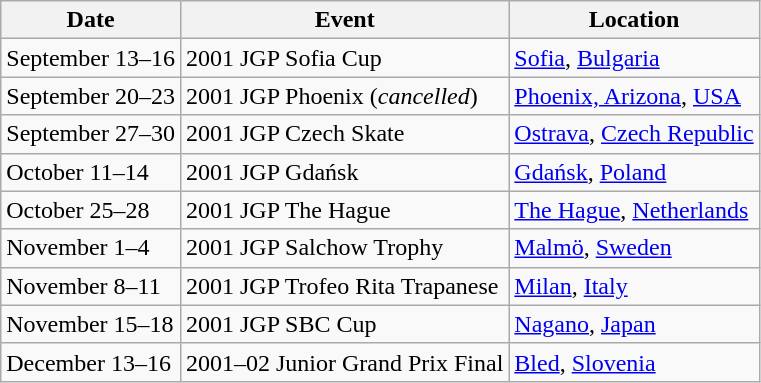<table class="wikitable">
<tr>
<th>Date</th>
<th>Event</th>
<th>Location</th>
</tr>
<tr>
<td>September 13–16</td>
<td>2001 JGP Sofia Cup</td>
<td><a href='#'>Sofia</a>, <a href='#'>Bulgaria</a></td>
</tr>
<tr>
<td>September 20–23</td>
<td>2001 JGP Phoenix (<em>cancelled</em>)</td>
<td><a href='#'>Phoenix, Arizona</a>, <a href='#'>USA</a></td>
</tr>
<tr>
<td>September 27–30</td>
<td>2001 JGP Czech Skate</td>
<td><a href='#'>Ostrava</a>, <a href='#'>Czech Republic</a></td>
</tr>
<tr>
<td>October 11–14</td>
<td>2001 JGP Gdańsk</td>
<td><a href='#'>Gdańsk</a>, <a href='#'>Poland</a></td>
</tr>
<tr>
<td>October 25–28</td>
<td>2001 JGP The Hague</td>
<td><a href='#'>The Hague</a>, <a href='#'>Netherlands</a></td>
</tr>
<tr>
<td>November 1–4</td>
<td>2001 JGP Salchow Trophy</td>
<td><a href='#'>Malmö</a>, <a href='#'>Sweden</a></td>
</tr>
<tr>
<td>November 8–11</td>
<td>2001 JGP Trofeo Rita Trapanese</td>
<td><a href='#'>Milan</a>, <a href='#'>Italy</a></td>
</tr>
<tr>
<td>November 15–18</td>
<td>2001 JGP SBC Cup</td>
<td><a href='#'>Nagano</a>, <a href='#'>Japan</a></td>
</tr>
<tr>
<td>December 13–16</td>
<td>2001–02 Junior Grand Prix Final</td>
<td><a href='#'>Bled</a>, <a href='#'>Slovenia</a></td>
</tr>
</table>
